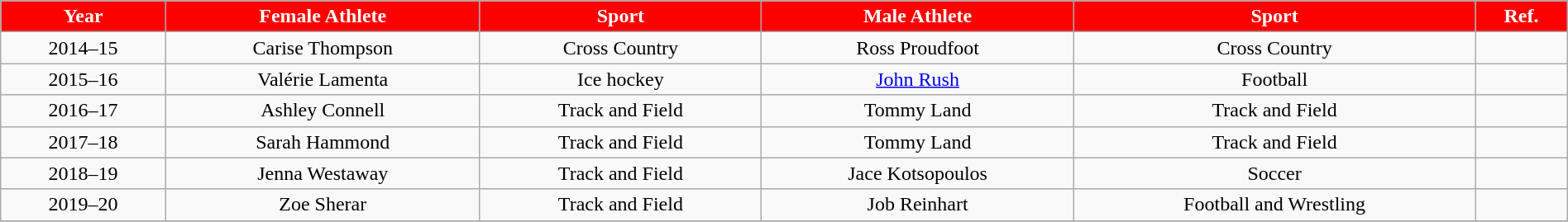<table class="wikitable" width="100%">
<tr align="center" style=" background:red;color:#ffffff;">
<td><strong>Year</strong></td>
<td><strong>Female Athlete</strong></td>
<td><strong>Sport</strong></td>
<td><strong>Male Athlete</strong></td>
<td><strong>Sport</strong></td>
<td><strong>Ref.</strong></td>
</tr>
<tr align="center" bgcolor="">
<td>2014–15</td>
<td>Carise Thompson</td>
<td>Cross Country</td>
<td>Ross Proudfoot</td>
<td>Cross Country</td>
<td></td>
</tr>
<tr align="center" bgcolor="">
<td>2015–16</td>
<td>Valérie Lamenta</td>
<td>Ice hockey</td>
<td><a href='#'>John Rush</a></td>
<td>Football</td>
<td></td>
</tr>
<tr align="center" bgcolor="">
<td>2016–17</td>
<td>Ashley Connell</td>
<td>Track and Field</td>
<td>Tommy Land</td>
<td>Track and Field</td>
<td></td>
</tr>
<tr align="center" bgcolor="">
<td>2017–18</td>
<td>Sarah Hammond</td>
<td>Track and Field</td>
<td>Tommy Land</td>
<td>Track and Field</td>
<td></td>
</tr>
<tr align="center" bgcolor="">
<td>2018–19</td>
<td>Jenna Westaway</td>
<td>Track and Field</td>
<td>Jace Kotsopoulos</td>
<td>Soccer</td>
<td></td>
</tr>
<tr align="center" bgcolor="">
<td>2019–20</td>
<td>Zoe Sherar</td>
<td>Track and Field</td>
<td>Job Reinhart</td>
<td>Football and Wrestling</td>
<td></td>
</tr>
<tr align="center" bgcolor="">
</tr>
</table>
